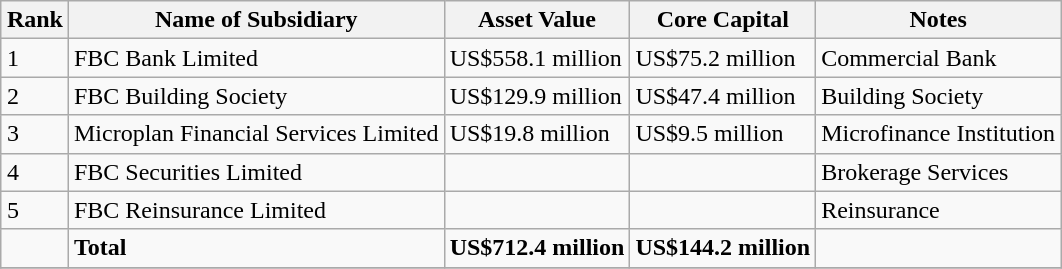<table class="wikitable sortable" style="margin: 0.5em auto">
<tr>
<th>Rank</th>
<th>Name of Subsidiary</th>
<th>Asset Value</th>
<th>Core Capital</th>
<th>Notes</th>
</tr>
<tr>
<td>1</td>
<td>FBC Bank Limited</td>
<td>US$558.1 million</td>
<td>US$75.2 million</td>
<td>Commercial Bank</td>
</tr>
<tr>
<td>2</td>
<td>FBC Building Society</td>
<td>US$129.9 million</td>
<td>US$47.4 million</td>
<td>Building Society</td>
</tr>
<tr>
<td>3</td>
<td>Microplan Financial Services Limited</td>
<td>US$19.8 million</td>
<td>US$9.5 million</td>
<td>Microfinance Institution</td>
</tr>
<tr>
<td>4</td>
<td>FBC Securities Limited</td>
<td></td>
<td></td>
<td>Brokerage Services</td>
</tr>
<tr>
<td>5</td>
<td>FBC Reinsurance Limited</td>
<td></td>
<td></td>
<td>Reinsurance</td>
</tr>
<tr>
<td></td>
<td><strong>Total</strong></td>
<td><strong>US$712.4 million</strong></td>
<td><strong>US$144.2 million</strong></td>
<td></td>
</tr>
<tr>
</tr>
</table>
